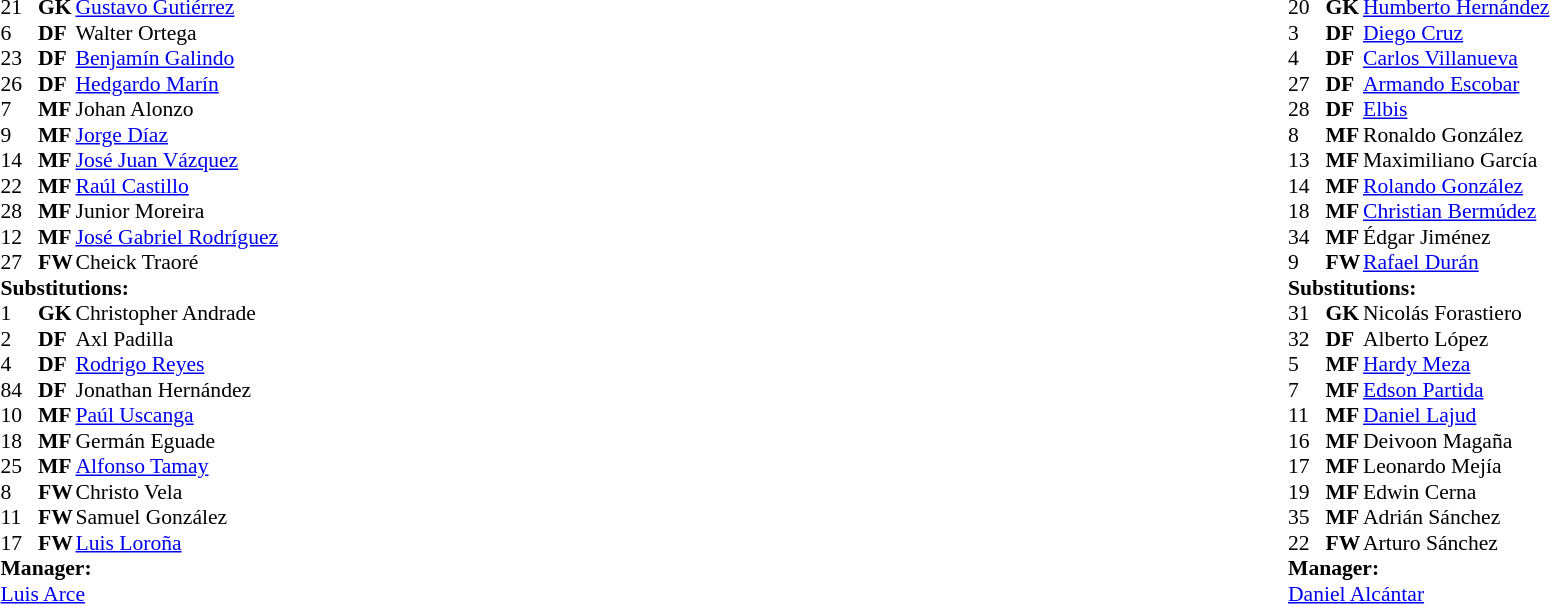<table width="100%">
<tr>
<td valign="top" width="50%"><br><table style="font-size: 90%" cellspacing="0" cellpadding="0">
<tr>
<th width="25"></th>
<th width="25"></th>
</tr>
<tr>
<td>21</td>
<td><strong>GK</strong></td>
<td> <a href='#'>Gustavo Gutiérrez</a></td>
</tr>
<tr>
<td>6</td>
<td><strong>DF</strong></td>
<td> Walter Ortega</td>
<td></td>
</tr>
<tr>
<td>23</td>
<td><strong>DF</strong></td>
<td> <a href='#'>Benjamín Galindo</a></td>
<td></td>
</tr>
<tr>
<td>26</td>
<td><strong>DF</strong></td>
<td> <a href='#'>Hedgardo Marín</a></td>
<td></td>
<td></td>
</tr>
<tr>
<td>7</td>
<td><strong>MF</strong></td>
<td> Johan Alonzo</td>
<td></td>
<td></td>
</tr>
<tr>
<td>9</td>
<td><strong>MF</strong></td>
<td> <a href='#'>Jorge Díaz</a></td>
<td></td>
<td></td>
</tr>
<tr>
<td>14</td>
<td><strong>MF</strong></td>
<td> <a href='#'>José Juan Vázquez</a></td>
</tr>
<tr>
<td>22</td>
<td><strong>MF</strong></td>
<td> <a href='#'>Raúl Castillo</a></td>
<td></td>
<td></td>
</tr>
<tr>
<td>28</td>
<td><strong>MF</strong></td>
<td> Junior Moreira</td>
<td></td>
<td></td>
</tr>
<tr>
<td>12</td>
<td><strong>MF</strong></td>
<td> <a href='#'>José Gabriel Rodríguez</a></td>
</tr>
<tr>
<td>27</td>
<td><strong>FW</strong></td>
<td> Cheick Traoré</td>
</tr>
<tr>
<td colspan=3><strong>Substitutions:</strong></td>
</tr>
<tr>
<td>1</td>
<td><strong>GK</strong></td>
<td> Christopher Andrade</td>
</tr>
<tr>
<td>2</td>
<td><strong>DF</strong></td>
<td> Axl Padilla</td>
</tr>
<tr>
<td>4</td>
<td><strong>DF</strong></td>
<td> <a href='#'>Rodrigo Reyes</a></td>
<td></td>
<td></td>
</tr>
<tr>
<td>84</td>
<td><strong>DF</strong></td>
<td> Jonathan Hernández</td>
</tr>
<tr>
<td>10</td>
<td><strong>MF</strong></td>
<td> <a href='#'>Paúl Uscanga</a></td>
<td></td>
<td></td>
</tr>
<tr>
<td>18</td>
<td><strong>MF</strong></td>
<td> Germán Eguade</td>
</tr>
<tr>
<td>25</td>
<td><strong>MF</strong></td>
<td> <a href='#'>Alfonso Tamay</a></td>
<td></td>
<td></td>
</tr>
<tr>
<td>8</td>
<td><strong>FW</strong></td>
<td> Christo Vela</td>
</tr>
<tr>
<td>11</td>
<td><strong>FW</strong></td>
<td> Samuel González</td>
<td></td>
<td></td>
</tr>
<tr>
<td>17</td>
<td><strong>FW</strong></td>
<td> <a href='#'>Luis Loroña</a></td>
<td></td>
<td></td>
</tr>
<tr>
<td colspan=3><strong>Manager:</strong></td>
</tr>
<tr>
<td colspan=3> <a href='#'>Luis Arce</a></td>
</tr>
</table>
</td>
<td valign="top"></td>
<td valign="top" width="50%"><br><table style="font-size: 90%" cellspacing="0" cellpadding="0" align="center">
<tr>
<th width=25></th>
<th width=25></th>
</tr>
<tr>
<td>20</td>
<td><strong>GK</strong></td>
<td> <a href='#'>Humberto Hernández</a></td>
</tr>
<tr>
<td>3</td>
<td><strong>DF</strong></td>
<td> <a href='#'>Diego Cruz</a></td>
<td></td>
</tr>
<tr>
<td>4</td>
<td><strong>DF</strong></td>
<td> <a href='#'>Carlos Villanueva</a></td>
</tr>
<tr>
<td>27</td>
<td><strong>DF</strong></td>
<td> <a href='#'>Armando Escobar</a></td>
<td></td>
<td></td>
</tr>
<tr>
<td>28</td>
<td><strong>DF</strong></td>
<td> <a href='#'>Elbis</a></td>
<td></td>
</tr>
<tr>
<td>8</td>
<td><strong>MF</strong></td>
<td> Ronaldo González</td>
<td></td>
<td></td>
</tr>
<tr>
<td>13</td>
<td><strong>MF</strong></td>
<td> Maximiliano García</td>
<td></td>
</tr>
<tr>
<td>14</td>
<td><strong>MF</strong></td>
<td> <a href='#'>Rolando González</a></td>
<td></td>
<td></td>
</tr>
<tr>
<td>18</td>
<td><strong>MF</strong></td>
<td> <a href='#'>Christian Bermúdez</a></td>
<td></td>
<td></td>
</tr>
<tr>
<td>34</td>
<td><strong>MF</strong></td>
<td> Édgar Jiménez</td>
</tr>
<tr>
<td>9</td>
<td><strong>FW</strong></td>
<td> <a href='#'>Rafael Durán</a></td>
<td></td>
<td></td>
</tr>
<tr>
<td colspan=3><strong>Substitutions:</strong></td>
</tr>
<tr>
<td>31</td>
<td><strong>GK</strong></td>
<td> Nicolás Forastiero</td>
</tr>
<tr>
<td>32</td>
<td><strong>DF</strong></td>
<td> Alberto López</td>
</tr>
<tr>
<td>5</td>
<td><strong>MF</strong></td>
<td> <a href='#'>Hardy Meza</a></td>
</tr>
<tr>
<td>7</td>
<td><strong>MF</strong></td>
<td> <a href='#'>Edson Partida</a></td>
<td></td>
<td></td>
</tr>
<tr>
<td>11</td>
<td><strong>MF</strong></td>
<td> <a href='#'>Daniel Lajud</a></td>
<td></td>
<td></td>
</tr>
<tr>
<td>16</td>
<td><strong>MF</strong></td>
<td> Deivoon Magaña</td>
<td></td>
<td></td>
</tr>
<tr>
<td>17</td>
<td><strong>MF</strong></td>
<td> Leonardo Mejía</td>
<td></td>
<td></td>
</tr>
<tr>
<td>19</td>
<td><strong>MF</strong></td>
<td> Edwin Cerna</td>
</tr>
<tr>
<td>35</td>
<td><strong>MF</strong></td>
<td> Adrián Sánchez</td>
</tr>
<tr>
<td>22</td>
<td><strong>FW</strong></td>
<td> Arturo Sánchez</td>
<td></td>
<td></td>
</tr>
<tr>
<td colspan=3><strong>Manager:</strong></td>
</tr>
<tr>
<td colspan=3> <a href='#'>Daniel Alcántar</a></td>
</tr>
</table>
</td>
</tr>
</table>
